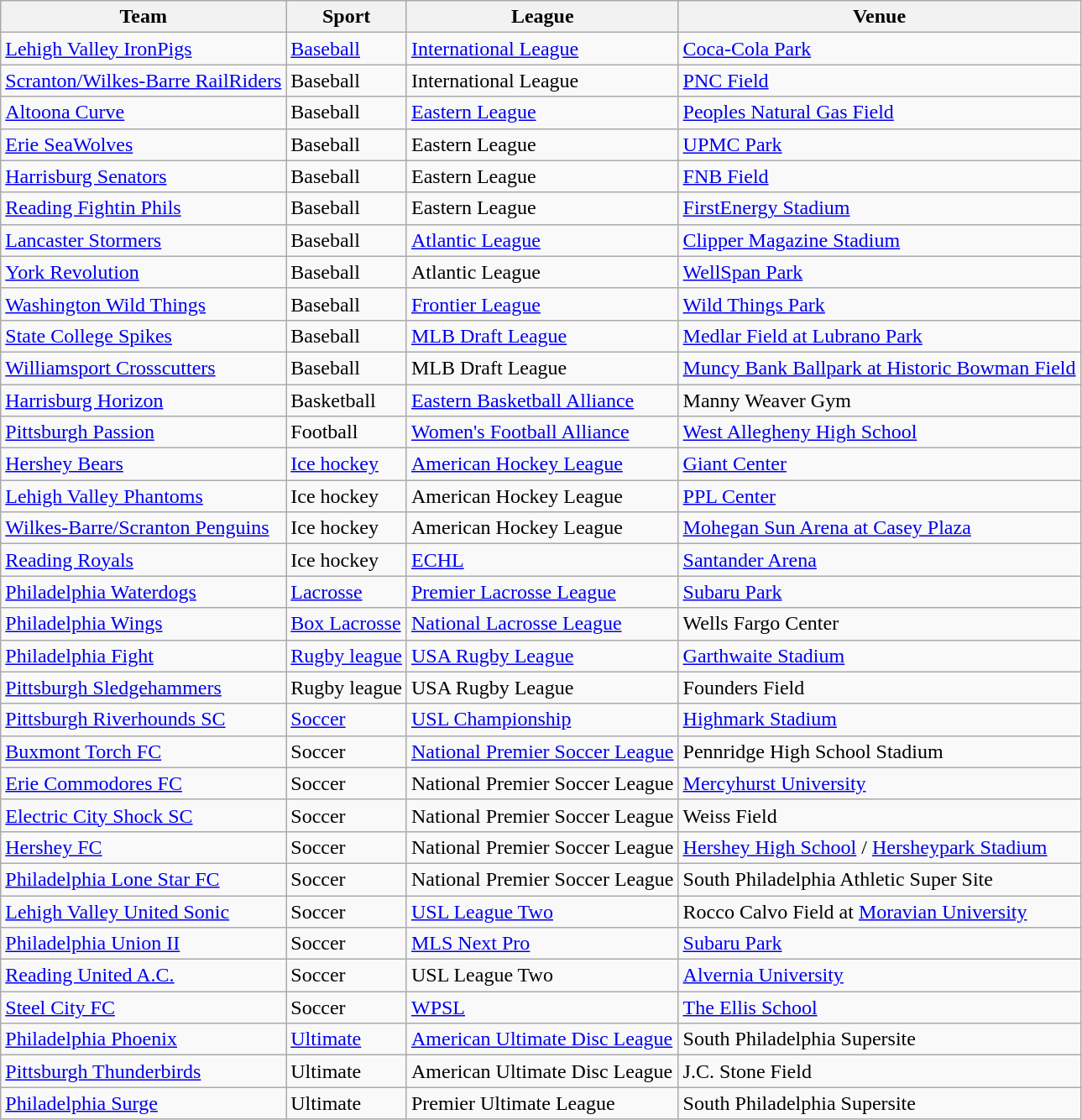<table class="wikitable sortable">
<tr>
<th>Team</th>
<th>Sport</th>
<th>League</th>
<th>Venue</th>
</tr>
<tr>
<td><a href='#'>Lehigh Valley IronPigs</a></td>
<td><a href='#'>Baseball</a></td>
<td><a href='#'>International League</a></td>
<td><a href='#'>Coca-Cola Park</a></td>
</tr>
<tr>
<td><a href='#'>Scranton/Wilkes-Barre RailRiders</a></td>
<td>Baseball</td>
<td>International League</td>
<td><a href='#'>PNC Field</a></td>
</tr>
<tr>
<td><a href='#'>Altoona Curve</a></td>
<td>Baseball</td>
<td><a href='#'>Eastern League</a></td>
<td><a href='#'>Peoples Natural Gas Field</a></td>
</tr>
<tr>
<td><a href='#'>Erie SeaWolves</a></td>
<td>Baseball</td>
<td>Eastern League</td>
<td><a href='#'>UPMC Park</a></td>
</tr>
<tr>
<td><a href='#'>Harrisburg Senators</a></td>
<td>Baseball</td>
<td>Eastern League</td>
<td><a href='#'>FNB Field</a></td>
</tr>
<tr>
<td><a href='#'>Reading Fightin Phils</a></td>
<td>Baseball</td>
<td>Eastern League</td>
<td><a href='#'>FirstEnergy Stadium</a></td>
</tr>
<tr>
<td><a href='#'>Lancaster Stormers</a></td>
<td>Baseball</td>
<td><a href='#'>Atlantic League</a></td>
<td><a href='#'>Clipper Magazine Stadium</a></td>
</tr>
<tr>
<td><a href='#'>York Revolution</a></td>
<td>Baseball</td>
<td>Atlantic League</td>
<td><a href='#'>WellSpan Park</a></td>
</tr>
<tr>
<td><a href='#'>Washington Wild Things</a></td>
<td>Baseball</td>
<td><a href='#'>Frontier League</a></td>
<td><a href='#'>Wild Things Park</a></td>
</tr>
<tr>
<td><a href='#'>State College Spikes</a></td>
<td>Baseball</td>
<td><a href='#'>MLB Draft League</a></td>
<td><a href='#'>Medlar Field at Lubrano Park</a></td>
</tr>
<tr>
<td><a href='#'>Williamsport Crosscutters</a></td>
<td>Baseball</td>
<td>MLB Draft League</td>
<td><a href='#'>Muncy Bank Ballpark at Historic Bowman Field</a></td>
</tr>
<tr>
<td><a href='#'>Harrisburg Horizon</a></td>
<td>Basketball</td>
<td><a href='#'>Eastern Basketball Alliance</a></td>
<td>Manny Weaver Gym</td>
</tr>
<tr>
<td><a href='#'>Pittsburgh Passion</a></td>
<td>Football</td>
<td><a href='#'>Women's Football Alliance</a></td>
<td><a href='#'>West Allegheny High School</a></td>
</tr>
<tr>
<td><a href='#'>Hershey Bears</a></td>
<td><a href='#'>Ice hockey</a></td>
<td><a href='#'>American Hockey League</a></td>
<td><a href='#'>Giant Center</a></td>
</tr>
<tr>
<td><a href='#'>Lehigh Valley Phantoms</a></td>
<td>Ice hockey</td>
<td>American Hockey League</td>
<td><a href='#'>PPL Center</a></td>
</tr>
<tr>
<td><a href='#'>Wilkes-Barre/Scranton Penguins</a></td>
<td>Ice hockey</td>
<td>American Hockey League</td>
<td><a href='#'>Mohegan Sun Arena at Casey Plaza</a></td>
</tr>
<tr>
<td><a href='#'>Reading Royals</a></td>
<td>Ice hockey</td>
<td><a href='#'>ECHL</a></td>
<td><a href='#'>Santander Arena</a></td>
</tr>
<tr>
<td><a href='#'>Philadelphia Waterdogs</a></td>
<td><a href='#'>Lacrosse</a></td>
<td><a href='#'>Premier Lacrosse League</a></td>
<td><a href='#'>Subaru Park</a></td>
</tr>
<tr>
<td><a href='#'>Philadelphia Wings</a></td>
<td><a href='#'>Box Lacrosse</a></td>
<td><a href='#'>National Lacrosse League</a></td>
<td>Wells Fargo Center</td>
</tr>
<tr>
<td><a href='#'>Philadelphia Fight</a></td>
<td><a href='#'>Rugby league</a></td>
<td><a href='#'>USA Rugby League</a></td>
<td><a href='#'>Garthwaite Stadium</a></td>
</tr>
<tr>
<td><a href='#'>Pittsburgh Sledgehammers</a></td>
<td>Rugby league</td>
<td>USA Rugby League</td>
<td>Founders Field</td>
</tr>
<tr>
<td><a href='#'>Pittsburgh Riverhounds SC</a></td>
<td><a href='#'>Soccer</a></td>
<td><a href='#'>USL Championship</a></td>
<td><a href='#'>Highmark Stadium</a></td>
</tr>
<tr>
<td><a href='#'>Buxmont Torch FC</a></td>
<td>Soccer</td>
<td><a href='#'>National Premier Soccer League</a></td>
<td>Pennridge High School Stadium</td>
</tr>
<tr>
<td><a href='#'>Erie Commodores FC</a></td>
<td>Soccer</td>
<td>National Premier Soccer League</td>
<td><a href='#'>Mercyhurst University</a></td>
</tr>
<tr>
<td><a href='#'>Electric City Shock SC</a></td>
<td>Soccer</td>
<td>National Premier Soccer League</td>
<td>Weiss Field</td>
</tr>
<tr>
<td><a href='#'>Hershey FC</a></td>
<td>Soccer</td>
<td>National Premier Soccer League</td>
<td><a href='#'>Hershey High School</a> / <a href='#'>Hersheypark Stadium</a></td>
</tr>
<tr>
<td><a href='#'>Philadelphia Lone Star FC</a></td>
<td>Soccer</td>
<td>National Premier Soccer League</td>
<td>South Philadelphia Athletic Super Site</td>
</tr>
<tr>
<td><a href='#'>Lehigh Valley United Sonic</a></td>
<td>Soccer</td>
<td><a href='#'>USL League Two</a></td>
<td>Rocco Calvo Field at <a href='#'>Moravian University</a></td>
</tr>
<tr>
<td><a href='#'>Philadelphia Union II</a></td>
<td>Soccer</td>
<td><a href='#'>MLS Next Pro</a></td>
<td><a href='#'>Subaru Park</a></td>
</tr>
<tr>
<td><a href='#'>Reading United A.C.</a></td>
<td>Soccer</td>
<td>USL League Two</td>
<td><a href='#'>Alvernia University</a></td>
</tr>
<tr>
<td><a href='#'>Steel City FC</a></td>
<td>Soccer</td>
<td><a href='#'>WPSL</a></td>
<td><a href='#'>The Ellis School</a></td>
</tr>
<tr>
<td><a href='#'>Philadelphia Phoenix</a></td>
<td><a href='#'>Ultimate</a></td>
<td><a href='#'>American Ultimate Disc League</a></td>
<td>South Philadelphia Supersite</td>
</tr>
<tr>
<td><a href='#'>Pittsburgh Thunderbirds</a></td>
<td>Ultimate</td>
<td>American Ultimate Disc League</td>
<td>J.C. Stone Field</td>
</tr>
<tr>
<td><a href='#'>Philadelphia Surge</a></td>
<td>Ultimate</td>
<td>Premier Ultimate League</td>
<td>South Philadelphia Supersite</td>
</tr>
</table>
